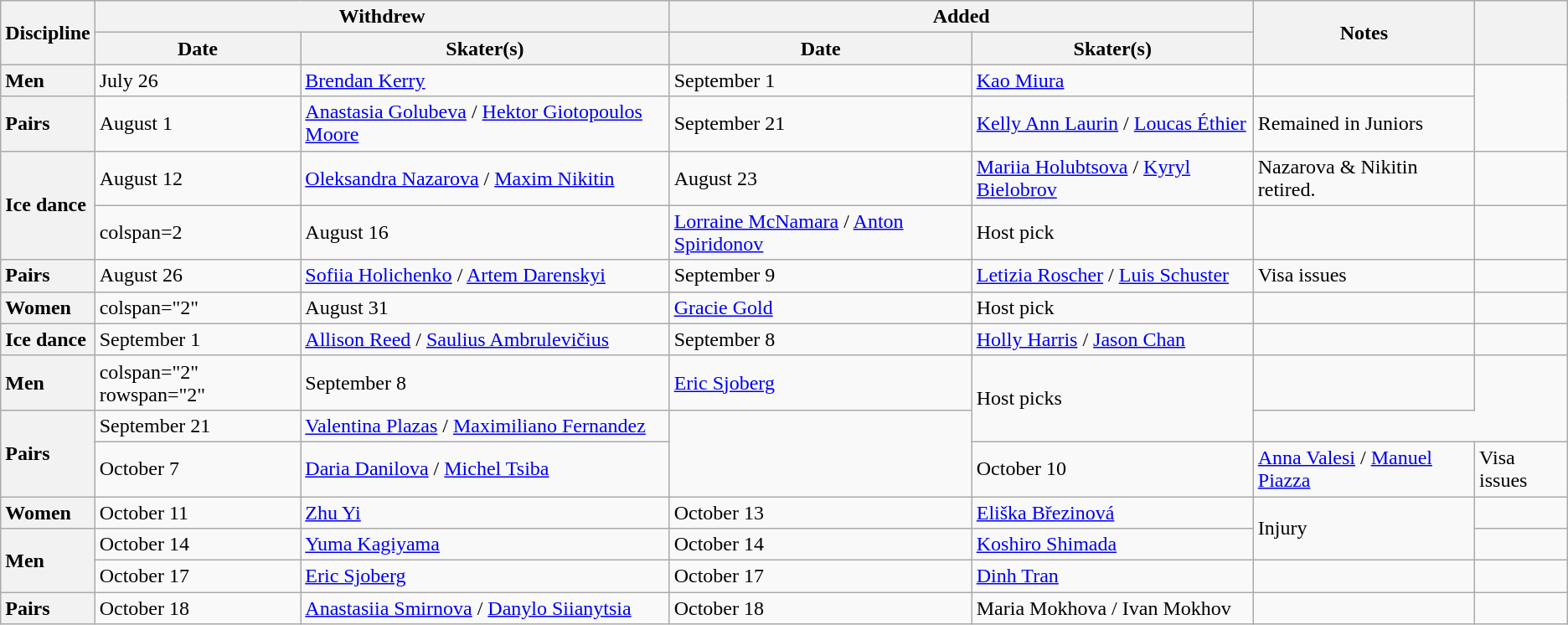<table class="wikitable unsortable">
<tr>
<th scope="col" rowspan=2>Discipline</th>
<th scope="col" colspan=2>Withdrew</th>
<th scope="col" colspan=2>Added</th>
<th scope="col" rowspan=2>Notes</th>
<th scope="col" rowspan=2></th>
</tr>
<tr>
<th>Date</th>
<th>Skater(s)</th>
<th>Date</th>
<th>Skater(s)</th>
</tr>
<tr>
<th scope="row" style="text-align:left">Men</th>
<td>July 26</td>
<td> <a href='#'>Brendan Kerry</a></td>
<td>September 1</td>
<td> <a href='#'>Kao Miura</a></td>
<td></td>
<td rowspan=2></td>
</tr>
<tr>
<th scope="row" style="text-align:left">Pairs</th>
<td>August 1</td>
<td> <a href='#'>Anastasia Golubeva</a> / <a href='#'>Hektor Giotopoulos Moore</a></td>
<td>September 21</td>
<td> <a href='#'>Kelly Ann Laurin</a> / <a href='#'>Loucas Éthier</a></td>
<td>Remained in Juniors</td>
</tr>
<tr>
<th scope="row" style="text-align:left" rowspan=2>Ice dance</th>
<td>August 12</td>
<td> <a href='#'>Oleksandra Nazarova</a> / <a href='#'>Maxim Nikitin</a></td>
<td>August 23</td>
<td> <a href='#'>Mariia Holubtsova</a> / <a href='#'>Kyryl Bielobrov</a></td>
<td>Nazarova & Nikitin retired.</td>
<td></td>
</tr>
<tr>
<td>colspan=2 </td>
<td>August 16</td>
<td> <a href='#'>Lorraine McNamara</a> / <a href='#'>Anton Spiridonov</a></td>
<td>Host pick</td>
<td></td>
</tr>
<tr>
<th scope="row" style="text-align:left">Pairs</th>
<td>August 26</td>
<td> <a href='#'>Sofiia Holichenko</a> / <a href='#'>Artem Darenskyi</a></td>
<td>September 9</td>
<td> <a href='#'>Letizia Roscher</a> / <a href='#'>Luis Schuster</a></td>
<td>Visa issues</td>
<td></td>
</tr>
<tr>
<th scope="row" style="text-align:left">Women</th>
<td>colspan="2" </td>
<td>August 31</td>
<td> <a href='#'>Gracie Gold</a></td>
<td>Host pick</td>
<td></td>
</tr>
<tr>
<th scope="row" style="text-align:left">Ice dance</th>
<td>September 1</td>
<td> <a href='#'>Allison Reed</a> / <a href='#'>Saulius Ambrulevičius</a></td>
<td>September 8</td>
<td> <a href='#'>Holly Harris</a> / <a href='#'>Jason Chan</a></td>
<td></td>
<td></td>
</tr>
<tr>
<th scope="row" style="text-align:left">Men</th>
<td>colspan="2" rowspan="2" </td>
<td>September 8</td>
<td> <a href='#'>Eric Sjoberg</a></td>
<td rowspan="2">Host picks</td>
<td></td>
</tr>
<tr>
<th scope="row" style="text-align:left" rowspan=2>Pairs</th>
<td>September 21</td>
<td> <a href='#'>Valentina Plazas</a> / <a href='#'>Maximiliano Fernandez</a></td>
<td rowspan="2"></td>
</tr>
<tr>
<td>October 7</td>
<td> <a href='#'>Daria Danilova</a> / <a href='#'>Michel Tsiba</a></td>
<td>October 10</td>
<td> <a href='#'>Anna Valesi</a> / <a href='#'>Manuel Piazza</a></td>
<td>Visa issues</td>
</tr>
<tr>
<th scope="row" style="text-align:left">Women</th>
<td>October 11</td>
<td> <a href='#'>Zhu Yi</a></td>
<td>October 13</td>
<td> <a href='#'>Eliška Březinová</a></td>
<td rowspan="2">Injury</td>
<td></td>
</tr>
<tr>
<th scope="row" style="text-align:left" rowspan=2>Men</th>
<td>October 14</td>
<td> <a href='#'>Yuma Kagiyama</a></td>
<td>October 14</td>
<td> <a href='#'>Koshiro Shimada</a></td>
<td></td>
</tr>
<tr>
<td>October 17</td>
<td> <a href='#'>Eric Sjoberg</a></td>
<td>October 17</td>
<td> <a href='#'>Dinh Tran</a></td>
<td></td>
<td></td>
</tr>
<tr>
<th scope="row" style="text-align:left">Pairs</th>
<td>October 18</td>
<td> <a href='#'>Anastasiia Smirnova</a> / <a href='#'>Danylo Siianytsia</a></td>
<td>October 18</td>
<td> Maria Mokhova / Ivan Mokhov</td>
<td></td>
<td></td>
</tr>
</table>
